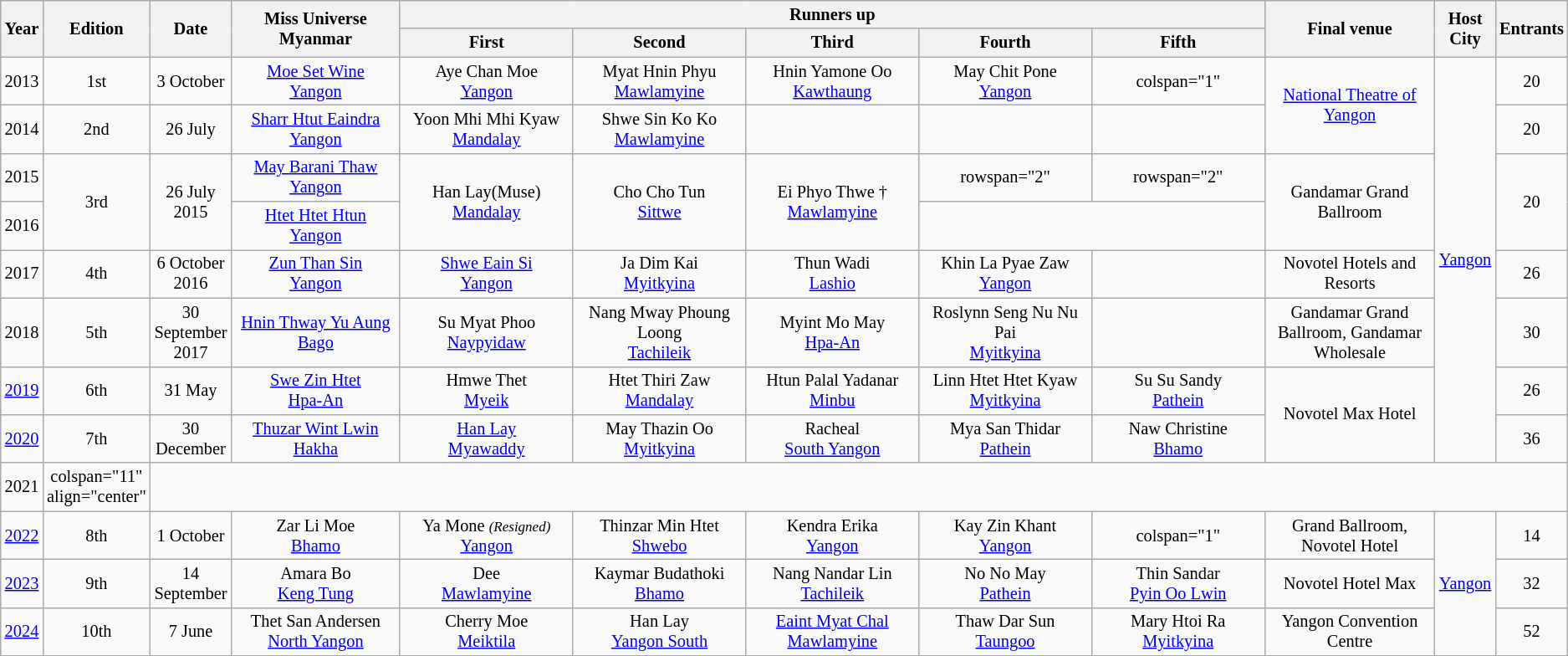<table class="wikitable" style="font-size: 85%" ;>
<tr>
<th rowspan="2">Year</th>
<th rowspan="2">Edition</th>
<th rowspan="2">Date</th>
<th rowspan="2" width="150">Miss Universe Myanmar</th>
<th colspan="5" width="750">Runners up</th>
<th rowspan="2" width="150">Final venue</th>
<th rowspan="2">Host City</th>
<th rowspan="2">Entrants</th>
</tr>
<tr>
<th width="150">First</th>
<th width="150">Second</th>
<th width="150">Third</th>
<th width="150">Fourth</th>
<th width="150">Fifth</th>
</tr>
<tr style="text-align:center;">
<td>2013</td>
<td>1st</td>
<td>3 October</td>
<td><a href='#'>Moe Set Wine</a><br> <a href='#'>Yangon</a></td>
<td>Aye Chan Moe<br> <a href='#'>Yangon</a></td>
<td>Myat Hnin Phyu<br> <a href='#'>Mawlamyine</a></td>
<td>Hnin Yamone Oo<br> <a href='#'>Kawthaung</a></td>
<td>May Chit Pone<br> <a href='#'>Yangon</a></td>
<td>colspan="1" </td>
<td rowspan="2"><a href='#'>National Theatre of Yangon</a></td>
<td rowspan="8"> <a href='#'>Yangon</a></td>
<td>20</td>
</tr>
<tr style="text-align:center;">
<td>2014</td>
<td>2nd</td>
<td>26 July</td>
<td><a href='#'>Sharr Htut Eaindra</a><br> <a href='#'>Yangon</a></td>
<td>Yoon Mhi Mhi Kyaw<br> <a href='#'>Mandalay</a></td>
<td>Shwe Sin Ko Ko<br> <a href='#'>Mawlamyine</a></td>
<td></td>
<td></td>
<td></td>
<td>20</td>
</tr>
<tr style="text-align:center;">
<td>2015</td>
<td rowspan="2">3rd</td>
<td rowspan="2">26 July 2015</td>
<td><a href='#'>May Barani Thaw</a><br> <a href='#'>Yangon</a></td>
<td rowspan="2">Han Lay(Muse)<br> <a href='#'>Mandalay</a></td>
<td rowspan="2">Cho Cho Tun<br> <a href='#'>Sittwe</a></td>
<td rowspan="2">Ei Phyo Thwe †<br> <a href='#'>Mawlamyine</a></td>
<td>rowspan="2" </td>
<td>rowspan="2" </td>
<td rowspan="2">Gandamar Grand Ballroom</td>
<td rowspan="2">20</td>
</tr>
<tr style="text-align:center;">
<td>2016</td>
<td><a href='#'>Htet Htet Htun</a><br> <a href='#'>Yangon</a></td>
</tr>
<tr style="text-align:center;">
<td>2017</td>
<td>4th</td>
<td>6 October 2016</td>
<td><a href='#'>Zun Than Sin</a><br> <a href='#'>Yangon</a></td>
<td><a href='#'>Shwe Eain Si</a><br> <a href='#'>Yangon</a></td>
<td>Ja Dim Kai<br> <a href='#'>Myitkyina</a></td>
<td>Thun Wadi<br> <a href='#'>Lashio</a></td>
<td>Khin La Pyae Zaw<br> <a href='#'>Yangon</a></td>
<td></td>
<td>Novotel Hotels and Resorts</td>
<td>26</td>
</tr>
<tr style="text-align:center;">
<td>2018</td>
<td>5th</td>
<td>30 September 2017</td>
<td><a href='#'>Hnin Thway Yu Aung</a><br> <a href='#'>Bago</a></td>
<td>Su Myat Phoo<br> <a href='#'>Naypyidaw</a></td>
<td>Nang Mway Phoung Loong<br> <a href='#'>Tachileik</a></td>
<td>Myint Mo May<br> <a href='#'>Hpa-An</a></td>
<td>Roslynn Seng Nu Nu Pai<br> <a href='#'>Myitkyina</a></td>
<td></td>
<td>Gandamar Grand Ballroom, Gandamar Wholesale</td>
<td>30</td>
</tr>
<tr style="text-align:center;">
<td><a href='#'>2019</a></td>
<td>6th</td>
<td>31 May</td>
<td><a href='#'>Swe Zin Htet</a><br> <a href='#'>Hpa-An</a></td>
<td>Hmwe Thet<br> <a href='#'>Myeik</a></td>
<td>Htet Thiri Zaw<br> <a href='#'>Mandalay</a></td>
<td>Htun Palal Yadanar<br> <a href='#'>Minbu</a></td>
<td>Linn Htet Htet Kyaw<br> <a href='#'>Myitkyina</a></td>
<td>Su Su Sandy<br> <a href='#'>Pathein</a></td>
<td rowspan="2">Novotel Max Hotel</td>
<td>26</td>
</tr>
<tr style="text-align:center;">
<td><a href='#'>2020</a></td>
<td>7th</td>
<td>30 December</td>
<td><a href='#'>Thuzar Wint Lwin</a><br> <a href='#'>Hakha</a></td>
<td><a href='#'>Han Lay</a><br> <a href='#'>Myawaddy</a></td>
<td>May Thazin Oo<br> <a href='#'>Myitkyina</a></td>
<td>Racheal<br> <a href='#'>South Yangon</a></td>
<td>Mya San Thidar<br> <a href='#'>Pathein</a></td>
<td>Naw Christine<br> <a href='#'>Bhamo</a></td>
<td>36</td>
</tr>
<tr style="text-align:center;">
<td>2021</td>
<td>colspan="11" align="center" </td>
</tr>
<tr style="text-align:center;">
<td><a href='#'>2022</a></td>
<td>8th</td>
<td>1 October</td>
<td>Zar Li Moe<br> <a href='#'>Bhamo</a></td>
<td>Ya Mone <em><small>(Resigned)</small></em><br> <a href='#'>Yangon</a></td>
<td>Thinzar Min Htet<br> <a href='#'>Shwebo</a></td>
<td>Kendra Erika<br> <a href='#'>Yangon</a></td>
<td>Kay Zin Khant<br> <a href='#'>Yangon</a></td>
<td>colspan="1" </td>
<td>Grand Ballroom, Novotel Hotel</td>
<td rowspan="3"> <a href='#'>Yangon</a></td>
<td>14</td>
</tr>
<tr style="text-align:center;">
<td><a href='#'>2023</a></td>
<td>9th</td>
<td>14 September</td>
<td>Amara Bo<br> <a href='#'>Keng Tung</a></td>
<td>Dee<br> <a href='#'>Mawlamyine</a></td>
<td>Kaymar Budathoki<br> <a href='#'>Bhamo</a></td>
<td>Nang Nandar Lin<br> <a href='#'>Tachileik</a></td>
<td>No No May<br> <a href='#'>Pathein</a></td>
<td>Thin Sandar<br> <a href='#'>Pyin Oo Lwin</a></td>
<td>Novotel Hotel Max</td>
<td>32</td>
</tr>
<tr style="text-align:center;">
<td><a href='#'>2024</a></td>
<td>10th</td>
<td>7 June</td>
<td>Thet San Andersen<br> <a href='#'>North Yangon</a></td>
<td>Cherry Moe<br> <a href='#'>Meiktila</a></td>
<td>Han Lay<br> <a href='#'>Yangon South</a></td>
<td><a href='#'>Eaint Myat Chal</a><br> <a href='#'>Mawlamyine</a></td>
<td>Thaw Dar Sun<br> <a href='#'>Taungoo</a></td>
<td>Mary Htoi Ra<br> <a href='#'>Myitkyina</a></td>
<td>Yangon Convention Centre</td>
<td>52</td>
</tr>
</table>
